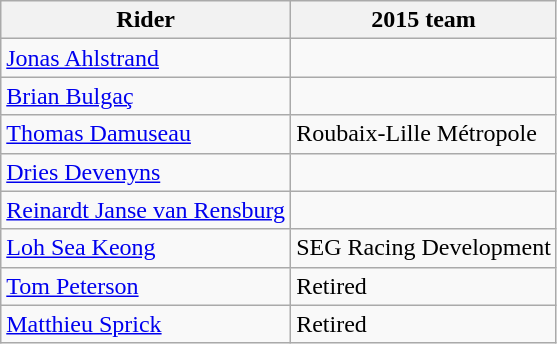<table class="wikitable">
<tr>
<th>Rider</th>
<th>2015 team</th>
</tr>
<tr>
<td><a href='#'>Jonas Ahlstrand</a></td>
<td></td>
</tr>
<tr>
<td><a href='#'>Brian Bulgaç</a></td>
<td></td>
</tr>
<tr>
<td><a href='#'>Thomas Damuseau</a></td>
<td>Roubaix-Lille Métropole</td>
</tr>
<tr>
<td><a href='#'>Dries Devenyns</a></td>
<td></td>
</tr>
<tr>
<td><a href='#'>Reinardt Janse van Rensburg</a></td>
<td></td>
</tr>
<tr>
<td><a href='#'>Loh Sea Keong</a></td>
<td>SEG Racing Development</td>
</tr>
<tr>
<td><a href='#'>Tom Peterson</a></td>
<td>Retired</td>
</tr>
<tr>
<td><a href='#'>Matthieu Sprick</a></td>
<td>Retired</td>
</tr>
</table>
